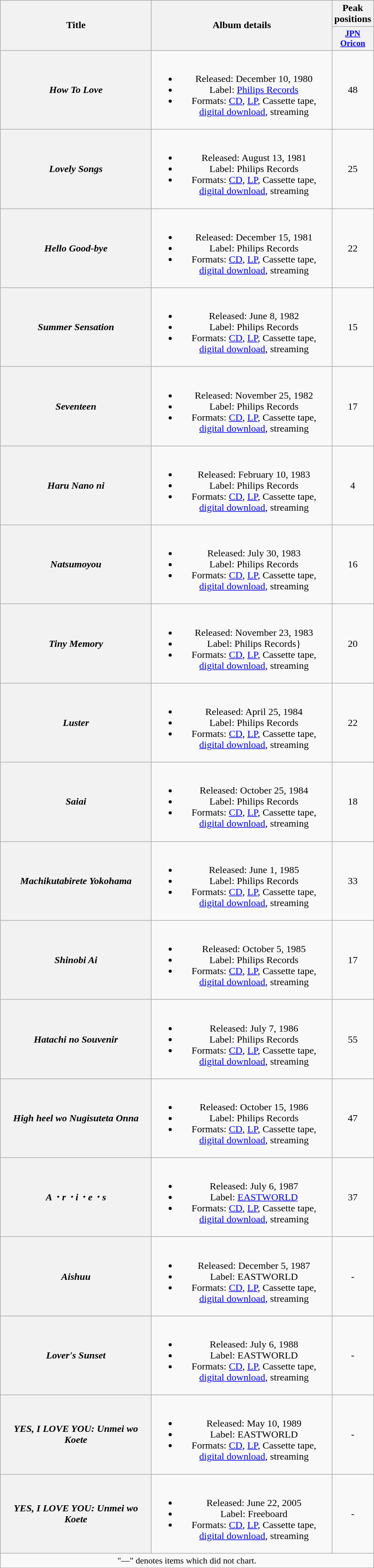<table class="wikitable plainrowheaders" style="text-align:center;">
<tr>
<th style="width:15em;" rowspan="2">Title</th>
<th style="width:18em;" rowspan="2">Album details</th>
<th colspan="1">Peak positions</th>
</tr>
<tr>
<th style="width:3em;font-size:85%"><a href='#'>JPN<br>Oricon</a><br></th>
</tr>
<tr>
<th scope="row"><em>How To Love</em></th>
<td><br><ul><li>Released: December 10, 1980</li><li>Label: <a href='#'>Philips Records</a></li><li>Formats: <a href='#'>CD</a>, <a href='#'>LP</a>, Cassette tape, <a href='#'>digital download</a>, streaming</li></ul></td>
<td>48</td>
</tr>
<tr>
<th scope="row"><em>Lovely Songs</em></th>
<td><br><ul><li>Released: August 13, 1981</li><li>Label: Philips Records</li><li>Formats: <a href='#'>CD</a>, <a href='#'>LP</a>, Cassette tape, <a href='#'>digital download</a>, streaming</li></ul></td>
<td>25</td>
</tr>
<tr>
<th scope="row"><em>Hello Good-bye</em></th>
<td><br><ul><li>Released: December 15, 1981</li><li>Label: Philips Records</li><li>Formats: <a href='#'>CD</a>, <a href='#'>LP</a>, Cassette tape, <a href='#'>digital download</a>, streaming</li></ul></td>
<td>22</td>
</tr>
<tr>
<th scope="row"><em>Summer Sensation</em></th>
<td><br><ul><li>Released: June 8, 1982</li><li>Label: Philips Records</li><li>Formats: <a href='#'>CD</a>, <a href='#'>LP</a>, Cassette tape, <a href='#'>digital download</a>, streaming</li></ul></td>
<td>15</td>
</tr>
<tr>
<th scope="row"><em>Seventeen</em></th>
<td><br><ul><li>Released: November 25, 1982</li><li>Label: Philips Records</li><li>Formats: <a href='#'>CD</a>, <a href='#'>LP</a>, Cassette tape, <a href='#'>digital download</a>, streaming</li></ul></td>
<td>17</td>
</tr>
<tr>
<th scope="row"><em>Haru Nano ni</em></th>
<td><br><ul><li>Released: February 10, 1983</li><li>Label: Philips Records</li><li>Formats: <a href='#'>CD</a>, <a href='#'>LP</a>, Cassette tape, <a href='#'>digital download</a>, streaming</li></ul></td>
<td>4</td>
</tr>
<tr>
<th scope="row"><em>Natsumoyou</em></th>
<td><br><ul><li>Released: July 30, 1983</li><li>Label: Philips Records</li><li>Formats: <a href='#'>CD</a>, <a href='#'>LP</a>, Cassette tape, <a href='#'>digital download</a>, streaming</li></ul></td>
<td>16</td>
</tr>
<tr>
<th scope="row"><em>Tiny Memory</em></th>
<td><br><ul><li>Released: November 23, 1983</li><li>Label: Philips Records}</li><li>Formats: <a href='#'>CD</a>, <a href='#'>LP</a>, Cassette tape, <a href='#'>digital download</a>, streaming</li></ul></td>
<td>20</td>
</tr>
<tr>
<th scope="row"><em>Luster</em></th>
<td><br><ul><li>Released: April 25, 1984</li><li>Label: Philips Records</li><li>Formats: <a href='#'>CD</a>, <a href='#'>LP</a>, Cassette tape, <a href='#'>digital download</a>, streaming</li></ul></td>
<td>22</td>
</tr>
<tr>
<th scope="row"><em>Saiai</em></th>
<td><br><ul><li>Released: October 25, 1984</li><li>Label: Philips Records</li><li>Formats: <a href='#'>CD</a>, <a href='#'>LP</a>, Cassette tape, <a href='#'>digital download</a>, streaming</li></ul></td>
<td>18</td>
</tr>
<tr>
<th scope="row"><em>Machikutabirete Yokohama</em></th>
<td><br><ul><li>Released: June 1, 1985</li><li>Label: Philips Records</li><li>Formats: <a href='#'>CD</a>, <a href='#'>LP</a>, Cassette tape, <a href='#'>digital download</a>, streaming</li></ul></td>
<td>33</td>
</tr>
<tr>
<th scope="row"><em>Shinobi Ai</em></th>
<td><br><ul><li>Released: October 5, 1985</li><li>Label: Philips Records</li><li>Formats: <a href='#'>CD</a>, <a href='#'>LP</a>, Cassette tape, <a href='#'>digital download</a>, streaming</li></ul></td>
<td>17</td>
</tr>
<tr>
<th scope="row"><em>Hatachi no Souvenir</em></th>
<td><br><ul><li>Released: July 7, 1986</li><li>Label: Philips Records</li><li>Formats: <a href='#'>CD</a>, <a href='#'>LP</a>, Cassette tape, <a href='#'>digital download</a>, streaming</li></ul></td>
<td>55</td>
</tr>
<tr>
<th scope="row"><em>High heel wo Nugisuteta Onna</em></th>
<td><br><ul><li>Released: October 15, 1986</li><li>Label: Philips Records</li><li>Formats: <a href='#'>CD</a>, <a href='#'>LP</a>, Cassette tape, <a href='#'>digital download</a>, streaming</li></ul></td>
<td>47</td>
</tr>
<tr>
<th scope="row"><em>A・r・i・e・s</em></th>
<td><br><ul><li>Released: July 6, 1987</li><li>Label: <a href='#'>EASTWORLD</a></li><li>Formats: <a href='#'>CD</a>, <a href='#'>LP</a>, Cassette tape, <a href='#'>digital download</a>, streaming</li></ul></td>
<td>37</td>
</tr>
<tr>
<th scope="row"><em>Aishuu</em></th>
<td><br><ul><li>Released: December 5, 1987</li><li>Label: EASTWORLD</li><li>Formats: <a href='#'>CD</a>, <a href='#'>LP</a>, Cassette tape, <a href='#'>digital download</a>, streaming</li></ul></td>
<td>-</td>
</tr>
<tr>
<th scope="row"><em>Lover's Sunset</em></th>
<td><br><ul><li>Released: July 6, 1988</li><li>Label: EASTWORLD</li><li>Formats: <a href='#'>CD</a>, <a href='#'>LP</a>, Cassette tape, <a href='#'>digital download</a>, streaming</li></ul></td>
<td>-</td>
</tr>
<tr>
<th scope="row"><em>YES, I LOVE YOU: Unmei wo Koete</em></th>
<td><br><ul><li>Released: May 10, 1989</li><li>Label: EASTWORLD</li><li>Formats: <a href='#'>CD</a>, <a href='#'>LP</a>, Cassette tape, <a href='#'>digital download</a>, streaming</li></ul></td>
<td>-</td>
</tr>
<tr>
<th scope="row"><em>YES, I LOVE YOU: Unmei wo Koete</em></th>
<td><br><ul><li>Released: June 22, 2005</li><li>Label: Freeboard</li><li>Formats: <a href='#'>CD</a>, <a href='#'>LP</a>, Cassette tape, <a href='#'>digital download</a>, streaming</li></ul></td>
<td>-</td>
</tr>
<tr>
<td colspan="11" align="center" style="font-size:90%;">"—" denotes items which did not chart.</td>
</tr>
</table>
